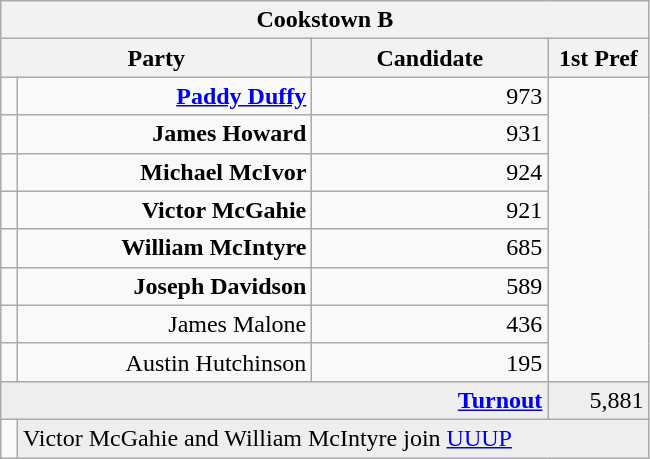<table class="wikitable">
<tr>
<th colspan="4" align="center">Cookstown B</th>
</tr>
<tr>
<th colspan="2" align="center" width=200>Party</th>
<th width=150>Candidate</th>
<th width=60>1st Pref</th>
</tr>
<tr>
<td></td>
<td align="right"><strong><a href='#'>Paddy Duffy</a></strong></td>
<td align="right">973</td>
</tr>
<tr>
<td></td>
<td align="right"><strong>James Howard</strong></td>
<td align="right">931</td>
</tr>
<tr>
<td></td>
<td align="right"><strong>Michael McIvor</strong></td>
<td align="right">924</td>
</tr>
<tr>
<td></td>
<td align="right"><strong>Victor McGahie</strong></td>
<td align="right">921</td>
</tr>
<tr>
<td></td>
<td align="right"><strong>William McIntyre</strong></td>
<td align="right">685</td>
</tr>
<tr>
<td></td>
<td align="right"><strong>Joseph Davidson</strong></td>
<td align="right">589</td>
</tr>
<tr>
<td></td>
<td align="right">James Malone</td>
<td align="right">436</td>
</tr>
<tr>
<td></td>
<td align="right">Austin Hutchinson</td>
<td align="right">195</td>
</tr>
<tr bgcolor="EEEEEE">
<td colspan=3 align="right"><strong><a href='#'>Turnout</a></strong></td>
<td align="right">5,881</td>
</tr>
<tr>
<td bgcolor=></td>
<td colspan=3 bgcolor="EEEEEE">Victor McGahie and William McIntyre join <a href='#'>UUUP</a></td>
</tr>
</table>
